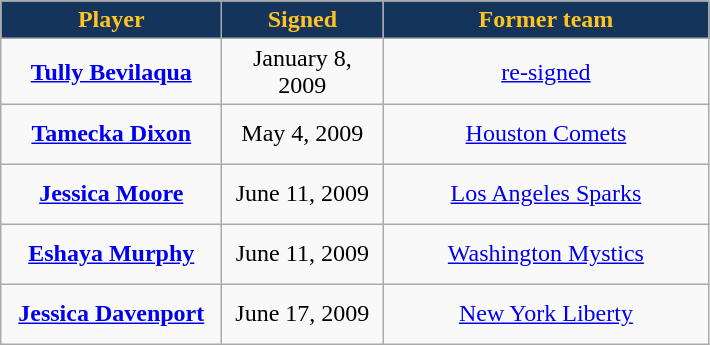<table class="wikitable" style="text-align: center">
<tr align="center" bgcolor="#dddddd">
<td style="background:#14345B;color:#ffc322; width:140px"><strong>Player</strong></td>
<td style="background:#14345B;color:#ffc322; width:100px"><strong>Signed</strong></td>
<td style="background:#14345B;color:#ffc322; width:210px"><strong>Former team</strong></td>
</tr>
<tr style="height:40px">
<td><strong><a href='#'>Tully Bevilaqua</a></strong></td>
<td>January 8, 2009</td>
<td><a href='#'>re-signed</a></td>
</tr>
<tr style="height:40px">
<td><strong><a href='#'>Tamecka Dixon</a></strong></td>
<td>May 4, 2009</td>
<td><a href='#'>Houston Comets</a></td>
</tr>
<tr style="height:40px">
<td><strong><a href='#'>Jessica Moore</a></strong></td>
<td>June 11, 2009</td>
<td><a href='#'>Los Angeles Sparks</a></td>
</tr>
<tr style="height:40px">
<td><strong><a href='#'>Eshaya Murphy</a></strong></td>
<td>June 11, 2009</td>
<td><a href='#'>Washington Mystics</a></td>
</tr>
<tr style="height:40px">
<td><strong><a href='#'>Jessica Davenport</a></strong></td>
<td>June 17, 2009</td>
<td><a href='#'>New York Liberty</a></td>
</tr>
</table>
